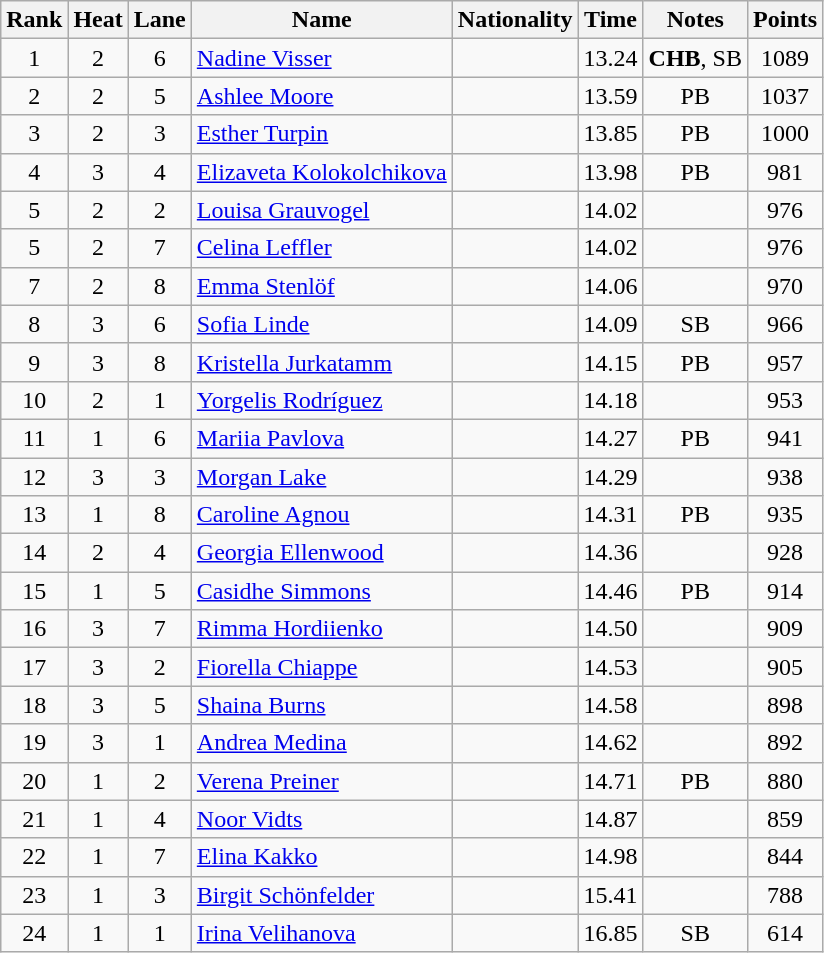<table class="wikitable sortable" style="text-align:center">
<tr>
<th>Rank</th>
<th>Heat</th>
<th>Lane</th>
<th>Name</th>
<th>Nationality</th>
<th>Time</th>
<th>Notes</th>
<th>Points</th>
</tr>
<tr>
<td>1</td>
<td>2</td>
<td>6</td>
<td align="left"><a href='#'>Nadine Visser</a></td>
<td align=left></td>
<td>13.24</td>
<td><strong>CHB</strong>, SB</td>
<td>1089</td>
</tr>
<tr>
<td>2</td>
<td>2</td>
<td>5</td>
<td align="left"><a href='#'>Ashlee Moore</a></td>
<td align=left></td>
<td>13.59</td>
<td>PB</td>
<td>1037</td>
</tr>
<tr>
<td>3</td>
<td>2</td>
<td>3</td>
<td align="left"><a href='#'>Esther Turpin</a></td>
<td align=left></td>
<td>13.85</td>
<td>PB</td>
<td>1000</td>
</tr>
<tr>
<td>4</td>
<td>3</td>
<td>4</td>
<td align="left"><a href='#'>Elizaveta Kolokolchikova</a></td>
<td align=left></td>
<td>13.98</td>
<td>PB</td>
<td>981</td>
</tr>
<tr>
<td>5</td>
<td>2</td>
<td>2</td>
<td align="left"><a href='#'>Louisa Grauvogel</a></td>
<td align=left></td>
<td>14.02</td>
<td></td>
<td>976</td>
</tr>
<tr>
<td>5</td>
<td>2</td>
<td>7</td>
<td align="left"><a href='#'>Celina Leffler</a></td>
<td align=left></td>
<td>14.02</td>
<td></td>
<td>976</td>
</tr>
<tr>
<td>7</td>
<td>2</td>
<td>8</td>
<td align="left"><a href='#'>Emma Stenlöf</a></td>
<td align=left></td>
<td>14.06</td>
<td></td>
<td>970</td>
</tr>
<tr>
<td>8</td>
<td>3</td>
<td>6</td>
<td align="left"><a href='#'>Sofia Linde</a></td>
<td align=left></td>
<td>14.09</td>
<td>SB</td>
<td>966</td>
</tr>
<tr>
<td>9</td>
<td>3</td>
<td>8</td>
<td align="left"><a href='#'>Kristella Jurkatamm</a></td>
<td align=left></td>
<td>14.15</td>
<td>PB</td>
<td>957</td>
</tr>
<tr>
<td>10</td>
<td>2</td>
<td>1</td>
<td align="left"><a href='#'>Yorgelis Rodríguez</a></td>
<td align=left></td>
<td>14.18</td>
<td></td>
<td>953</td>
</tr>
<tr>
<td>11</td>
<td>1</td>
<td>6</td>
<td align="left"><a href='#'>Mariia Pavlova</a></td>
<td align=left></td>
<td>14.27</td>
<td>PB</td>
<td>941</td>
</tr>
<tr>
<td>12</td>
<td>3</td>
<td>3</td>
<td align="left"><a href='#'>Morgan Lake</a></td>
<td align=left></td>
<td>14.29</td>
<td></td>
<td>938</td>
</tr>
<tr>
<td>13</td>
<td>1</td>
<td>8</td>
<td align="left"><a href='#'>Caroline Agnou</a></td>
<td align=left></td>
<td>14.31</td>
<td>PB</td>
<td>935</td>
</tr>
<tr>
<td>14</td>
<td>2</td>
<td>4</td>
<td align="left"><a href='#'>Georgia Ellenwood</a></td>
<td align=left></td>
<td>14.36</td>
<td></td>
<td>928</td>
</tr>
<tr>
<td>15</td>
<td>1</td>
<td>5</td>
<td align="left"><a href='#'>Casidhe Simmons</a></td>
<td align=left></td>
<td>14.46</td>
<td>PB</td>
<td>914</td>
</tr>
<tr>
<td>16</td>
<td>3</td>
<td>7</td>
<td align="left"><a href='#'>Rimma Hordiienko</a></td>
<td align=left></td>
<td>14.50</td>
<td></td>
<td>909</td>
</tr>
<tr>
<td>17</td>
<td>3</td>
<td>2</td>
<td align="left"><a href='#'>Fiorella Chiappe</a></td>
<td align=left></td>
<td>14.53</td>
<td></td>
<td>905</td>
</tr>
<tr>
<td>18</td>
<td>3</td>
<td>5</td>
<td align="left"><a href='#'>Shaina Burns</a></td>
<td align=left></td>
<td>14.58</td>
<td></td>
<td>898</td>
</tr>
<tr>
<td>19</td>
<td>3</td>
<td>1</td>
<td align="left"><a href='#'>Andrea Medina</a></td>
<td align=left></td>
<td>14.62</td>
<td></td>
<td>892</td>
</tr>
<tr>
<td>20</td>
<td>1</td>
<td>2</td>
<td align="left"><a href='#'>Verena Preiner</a></td>
<td align=left></td>
<td>14.71</td>
<td>PB</td>
<td>880</td>
</tr>
<tr>
<td>21</td>
<td>1</td>
<td>4</td>
<td align="left"><a href='#'>Noor Vidts</a></td>
<td align=left></td>
<td>14.87</td>
<td></td>
<td>859</td>
</tr>
<tr>
<td>22</td>
<td>1</td>
<td>7</td>
<td align="left"><a href='#'>Elina Kakko</a></td>
<td align=left></td>
<td>14.98</td>
<td></td>
<td>844</td>
</tr>
<tr>
<td>23</td>
<td>1</td>
<td>3</td>
<td align="left"><a href='#'>Birgit Schönfelder</a></td>
<td align=left></td>
<td>15.41</td>
<td></td>
<td>788</td>
</tr>
<tr>
<td>24</td>
<td>1</td>
<td>1</td>
<td align="left"><a href='#'>Irina Velihanova</a></td>
<td align=left></td>
<td>16.85</td>
<td>SB</td>
<td>614</td>
</tr>
</table>
